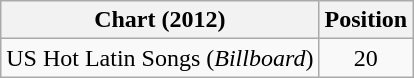<table class="wikitable">
<tr>
<th>Chart (2012)</th>
<th>Position</th>
</tr>
<tr>
<td>US Hot Latin Songs (<em>Billboard</em>)</td>
<td style="text-align:center">20</td>
</tr>
</table>
